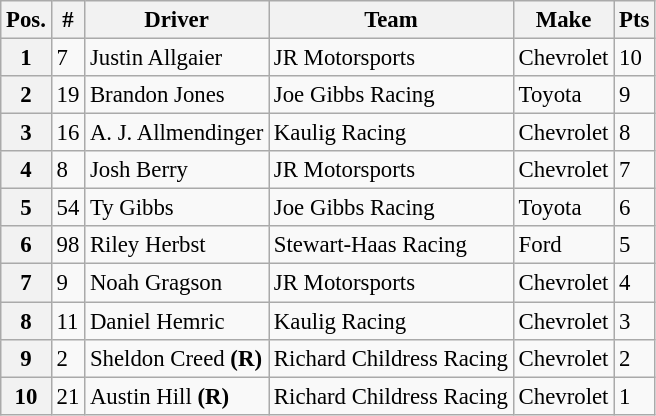<table class="wikitable" style="font-size:95%">
<tr>
<th>Pos.</th>
<th>#</th>
<th>Driver</th>
<th>Team</th>
<th>Make</th>
<th>Pts</th>
</tr>
<tr>
<th>1</th>
<td>7</td>
<td>Justin Allgaier</td>
<td>JR Motorsports</td>
<td>Chevrolet</td>
<td>10</td>
</tr>
<tr>
<th>2</th>
<td>19</td>
<td>Brandon Jones</td>
<td>Joe Gibbs Racing</td>
<td>Toyota</td>
<td>9</td>
</tr>
<tr>
<th>3</th>
<td>16</td>
<td>A. J. Allmendinger</td>
<td>Kaulig Racing</td>
<td>Chevrolet</td>
<td>8</td>
</tr>
<tr>
<th>4</th>
<td>8</td>
<td>Josh Berry</td>
<td>JR Motorsports</td>
<td>Chevrolet</td>
<td>7</td>
</tr>
<tr>
<th>5</th>
<td>54</td>
<td>Ty Gibbs</td>
<td>Joe Gibbs Racing</td>
<td>Toyota</td>
<td>6</td>
</tr>
<tr>
<th>6</th>
<td>98</td>
<td>Riley Herbst</td>
<td>Stewart-Haas Racing</td>
<td>Ford</td>
<td>5</td>
</tr>
<tr>
<th>7</th>
<td>9</td>
<td>Noah Gragson</td>
<td>JR Motorsports</td>
<td>Chevrolet</td>
<td>4</td>
</tr>
<tr>
<th>8</th>
<td>11</td>
<td>Daniel Hemric</td>
<td>Kaulig Racing</td>
<td>Chevrolet</td>
<td>3</td>
</tr>
<tr>
<th>9</th>
<td>2</td>
<td>Sheldon Creed <strong>(R)</strong></td>
<td>Richard Childress Racing</td>
<td>Chevrolet</td>
<td>2</td>
</tr>
<tr>
<th>10</th>
<td>21</td>
<td>Austin Hill <strong>(R)</strong></td>
<td>Richard Childress Racing</td>
<td>Chevrolet</td>
<td>1</td>
</tr>
</table>
